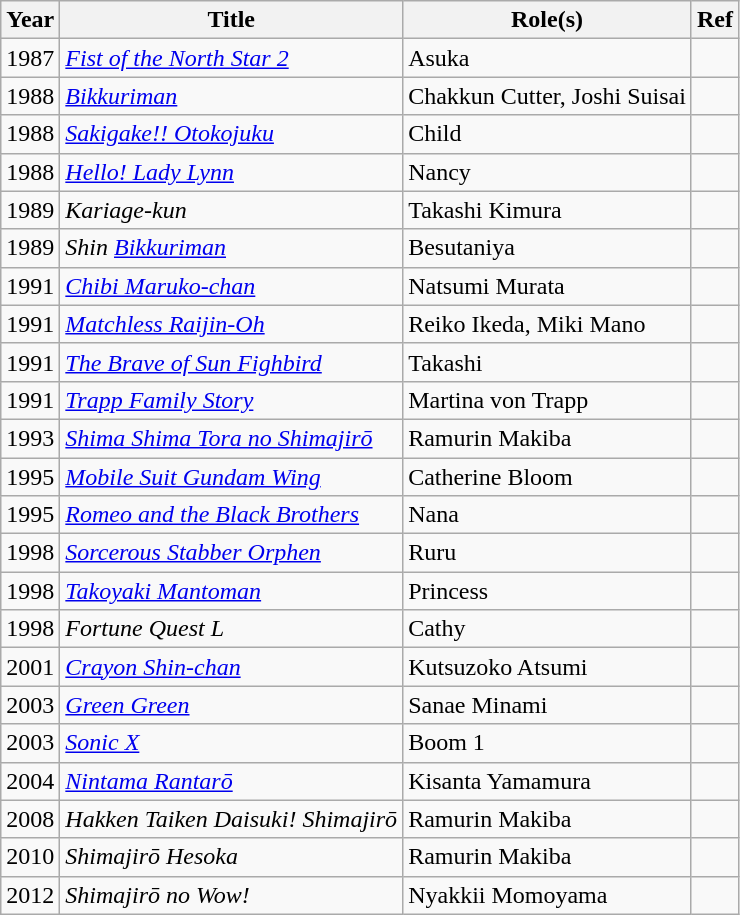<table class="wikitable">
<tr>
<th>Year</th>
<th>Title</th>
<th>Role(s)</th>
<th>Ref</th>
</tr>
<tr>
<td>1987</td>
<td><em><a href='#'>Fist of the North Star 2</a></em></td>
<td>Asuka</td>
<td></td>
</tr>
<tr>
<td>1988</td>
<td><em><a href='#'>Bikkuriman</a></em></td>
<td>Chakkun Cutter, Joshi Suisai</td>
<td></td>
</tr>
<tr>
<td>1988</td>
<td><em><a href='#'>Sakigake!! Otokojuku</a></em></td>
<td>Child</td>
<td></td>
</tr>
<tr>
<td>1988</td>
<td><em><a href='#'>Hello! Lady Lynn</a></em></td>
<td>Nancy</td>
<td></td>
</tr>
<tr>
<td>1989</td>
<td><em>Kariage-kun</em></td>
<td>Takashi Kimura</td>
<td></td>
</tr>
<tr>
<td>1989</td>
<td><em>Shin <a href='#'>Bikkuriman</a></em></td>
<td>Besutaniya</td>
<td></td>
</tr>
<tr>
<td>1991</td>
<td><em><a href='#'>Chibi Maruko-chan</a></em></td>
<td>Natsumi Murata</td>
<td></td>
</tr>
<tr>
<td>1991</td>
<td><em><a href='#'>Matchless Raijin-Oh</a></em></td>
<td>Reiko Ikeda, Miki Mano</td>
<td></td>
</tr>
<tr>
<td>1991</td>
<td><em><a href='#'>The Brave of Sun Fighbird</a></em></td>
<td>Takashi</td>
<td></td>
</tr>
<tr>
<td>1991</td>
<td><em><a href='#'>Trapp Family Story</a></em></td>
<td>Martina von Trapp</td>
<td></td>
</tr>
<tr>
<td>1993</td>
<td><em><a href='#'>Shima Shima Tora no Shimajirō</a></em></td>
<td>Ramurin Makiba</td>
<td></td>
</tr>
<tr>
<td>1995</td>
<td><em><a href='#'>Mobile Suit Gundam Wing</a></em></td>
<td>Catherine Bloom</td>
<td></td>
</tr>
<tr>
<td>1995</td>
<td><em><a href='#'>Romeo and the Black Brothers</a></em></td>
<td>Nana</td>
<td></td>
</tr>
<tr>
<td>1998</td>
<td><em><a href='#'>Sorcerous Stabber Orphen</a></em></td>
<td>Ruru</td>
<td></td>
</tr>
<tr>
<td>1998</td>
<td><em><a href='#'>Takoyaki Mantoman</a></em></td>
<td>Princess</td>
<td></td>
</tr>
<tr>
<td>1998</td>
<td><em>Fortune Quest L</em></td>
<td>Cathy</td>
<td></td>
</tr>
<tr>
<td>2001</td>
<td><em><a href='#'>Crayon Shin-chan</a></em></td>
<td>Kutsuzoko Atsumi</td>
<td></td>
</tr>
<tr>
<td>2003</td>
<td><em><a href='#'>Green Green</a></em></td>
<td>Sanae Minami</td>
<td></td>
</tr>
<tr>
<td>2003</td>
<td><em><a href='#'>Sonic X</a></em></td>
<td>Boom 1</td>
<td></td>
</tr>
<tr>
<td>2004</td>
<td><em><a href='#'>Nintama Rantarō</a></em></td>
<td>Kisanta Yamamura</td>
<td></td>
</tr>
<tr>
<td>2008</td>
<td><em>Hakken Taiken Daisuki! Shimajirō</em></td>
<td>Ramurin Makiba</td>
<td></td>
</tr>
<tr>
<td>2010</td>
<td><em>Shimajirō Hesoka</em></td>
<td>Ramurin Makiba</td>
<td></td>
</tr>
<tr>
<td>2012</td>
<td><em>Shimajirō no Wow!</em></td>
<td>Nyakkii Momoyama</td>
<td></td>
</tr>
</table>
